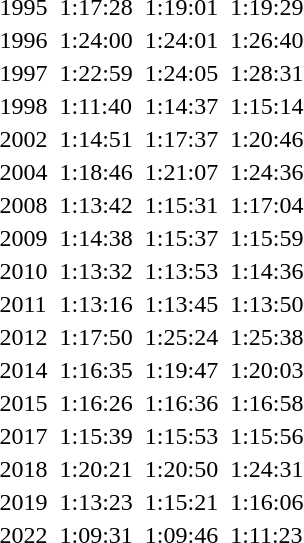<table>
<tr>
<td>1995</td>
<td></td>
<td>1:17:28</td>
<td></td>
<td>1:19:01</td>
<td></td>
<td>1:19:29</td>
</tr>
<tr>
<td>1996</td>
<td></td>
<td>1:24:00</td>
<td></td>
<td>1:24:01</td>
<td></td>
<td>1:26:40</td>
</tr>
<tr>
<td>1997</td>
<td></td>
<td>1:22:59</td>
<td></td>
<td>1:24:05</td>
<td></td>
<td>1:28:31</td>
</tr>
<tr>
<td>1998</td>
<td></td>
<td>1:11:40</td>
<td></td>
<td>1:14:37</td>
<td></td>
<td>1:15:14</td>
</tr>
<tr>
<td>2002</td>
<td></td>
<td>1:14:51</td>
<td></td>
<td>1:17:37</td>
<td></td>
<td>1:20:46</td>
</tr>
<tr>
<td>2004</td>
<td></td>
<td>1:18:46</td>
<td></td>
<td>1:21:07</td>
<td></td>
<td>1:24:36</td>
</tr>
<tr>
<td>2008</td>
<td></td>
<td>1:13:42</td>
<td></td>
<td>1:15:31</td>
<td></td>
<td>1:17:04</td>
</tr>
<tr>
<td>2009</td>
<td></td>
<td>1:14:38</td>
<td></td>
<td>1:15:37</td>
<td></td>
<td>1:15:59</td>
</tr>
<tr>
<td>2010</td>
<td></td>
<td>1:13:32</td>
<td></td>
<td>1:13:53</td>
<td></td>
<td>1:14:36</td>
</tr>
<tr>
<td>2011</td>
<td></td>
<td>1:13:16</td>
<td></td>
<td>1:13:45</td>
<td></td>
<td>1:13:50</td>
</tr>
<tr>
<td>2012</td>
<td></td>
<td>1:17:50</td>
<td></td>
<td>1:25:24</td>
<td></td>
<td>1:25:38</td>
</tr>
<tr>
<td>2014</td>
<td></td>
<td>1:16:35</td>
<td></td>
<td>1:19:47</td>
<td></td>
<td>1:20:03</td>
</tr>
<tr>
<td>2015</td>
<td></td>
<td>1:16:26</td>
<td></td>
<td>1:16:36</td>
<td></td>
<td>1:16:58</td>
</tr>
<tr>
<td>2017</td>
<td></td>
<td>1:15:39</td>
<td></td>
<td>1:15:53</td>
<td></td>
<td>1:15:56</td>
</tr>
<tr>
<td>2018</td>
<td></td>
<td>1:20:21</td>
<td></td>
<td>1:20:50</td>
<td></td>
<td>1:24:31</td>
</tr>
<tr>
<td>2019</td>
<td></td>
<td>1:13:23</td>
<td></td>
<td>1:15:21</td>
<td></td>
<td>1:16:06</td>
</tr>
<tr>
<td>2022</td>
<td></td>
<td>1:09:31</td>
<td></td>
<td>1:09:46</td>
<td></td>
<td>1:11:23</td>
</tr>
</table>
